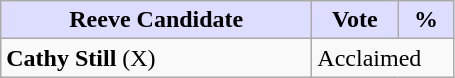<table class="wikitable">
<tr>
<th style="background:#ddf; width:200px;">Reeve Candidate</th>
<th style="background:#ddf; width:50px;">Vote</th>
<th style="background:#ddf; width:30px;">%</th>
</tr>
<tr>
<td><strong>Cathy Still</strong> (X)</td>
<td colspan="2">Acclaimed</td>
</tr>
</table>
